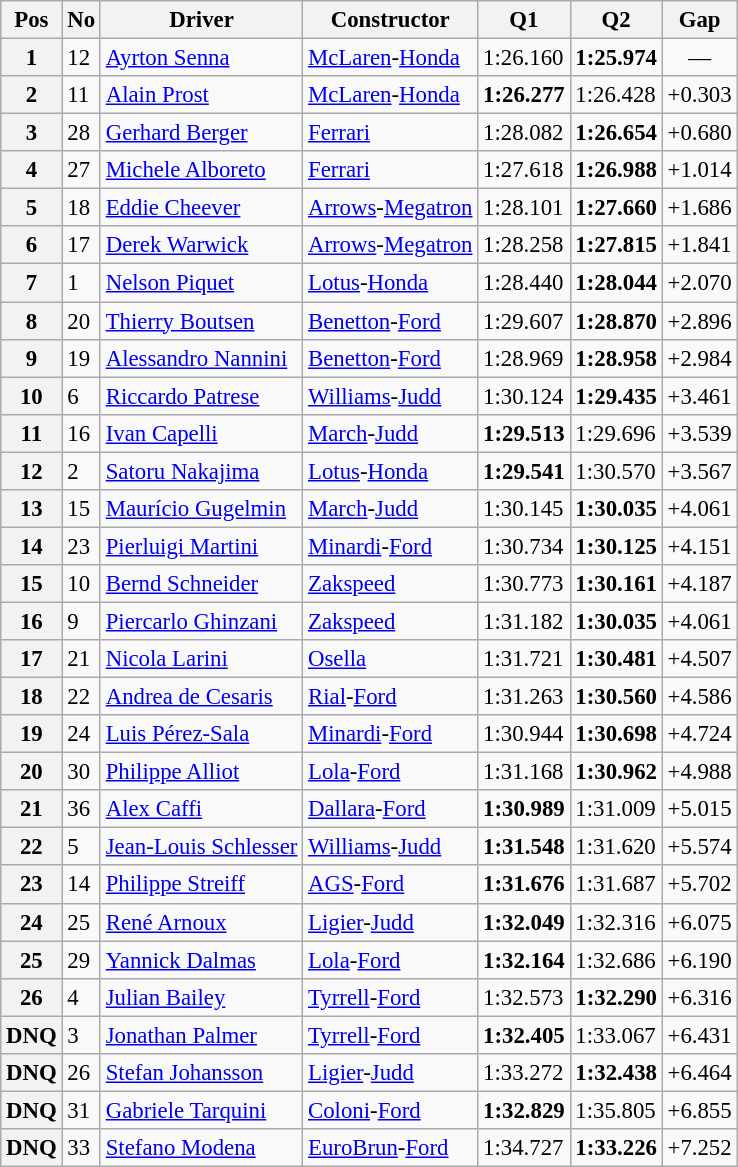<table class="wikitable sortable" style="font-size: 95%;">
<tr>
<th>Pos</th>
<th>No</th>
<th>Driver</th>
<th>Constructor</th>
<th>Q1</th>
<th>Q2</th>
<th>Gap</th>
</tr>
<tr>
<th>1</th>
<td>12</td>
<td> <a href='#'>Ayrton Senna</a></td>
<td><a href='#'>McLaren</a>-<a href='#'>Honda</a></td>
<td>1:26.160</td>
<td><strong>1:25.974</strong></td>
<td align="center">—</td>
</tr>
<tr>
<th>2</th>
<td>11</td>
<td> <a href='#'>Alain Prost</a></td>
<td><a href='#'>McLaren</a>-<a href='#'>Honda</a></td>
<td><strong>1:26.277</strong></td>
<td>1:26.428</td>
<td>+0.303</td>
</tr>
<tr>
<th>3</th>
<td>28</td>
<td> <a href='#'>Gerhard Berger</a></td>
<td><a href='#'>Ferrari</a></td>
<td>1:28.082</td>
<td><strong>1:26.654</strong></td>
<td>+0.680</td>
</tr>
<tr>
<th>4</th>
<td>27</td>
<td> <a href='#'>Michele Alboreto</a></td>
<td><a href='#'>Ferrari</a></td>
<td>1:27.618</td>
<td><strong>1:26.988</strong></td>
<td>+1.014</td>
</tr>
<tr>
<th>5</th>
<td>18</td>
<td> <a href='#'>Eddie Cheever</a></td>
<td><a href='#'>Arrows</a>-<a href='#'>Megatron</a></td>
<td>1:28.101</td>
<td><strong>1:27.660</strong></td>
<td>+1.686</td>
</tr>
<tr>
<th>6</th>
<td>17</td>
<td> <a href='#'>Derek Warwick</a></td>
<td><a href='#'>Arrows</a>-<a href='#'>Megatron</a></td>
<td>1:28.258</td>
<td><strong>1:27.815</strong></td>
<td>+1.841</td>
</tr>
<tr>
<th>7</th>
<td>1</td>
<td> <a href='#'>Nelson Piquet</a></td>
<td><a href='#'>Lotus</a>-<a href='#'>Honda</a></td>
<td>1:28.440</td>
<td><strong>1:28.044</strong></td>
<td>+2.070</td>
</tr>
<tr>
<th>8</th>
<td>20</td>
<td> <a href='#'>Thierry Boutsen</a></td>
<td><a href='#'>Benetton</a>-<a href='#'>Ford</a></td>
<td>1:29.607</td>
<td><strong>1:28.870</strong></td>
<td>+2.896</td>
</tr>
<tr>
<th>9</th>
<td>19</td>
<td> <a href='#'>Alessandro Nannini</a></td>
<td><a href='#'>Benetton</a>-<a href='#'>Ford</a></td>
<td>1:28.969</td>
<td><strong>1:28.958</strong></td>
<td>+2.984</td>
</tr>
<tr>
<th>10</th>
<td>6</td>
<td> <a href='#'>Riccardo Patrese</a></td>
<td><a href='#'>Williams</a>-<a href='#'>Judd</a></td>
<td>1:30.124</td>
<td><strong>1:29.435</strong></td>
<td>+3.461</td>
</tr>
<tr>
<th>11</th>
<td>16</td>
<td> <a href='#'>Ivan Capelli</a></td>
<td><a href='#'>March</a>-<a href='#'>Judd</a></td>
<td><strong>1:29.513</strong></td>
<td>1:29.696</td>
<td>+3.539</td>
</tr>
<tr>
<th>12</th>
<td>2</td>
<td> <a href='#'>Satoru Nakajima</a></td>
<td><a href='#'>Lotus</a>-<a href='#'>Honda</a></td>
<td><strong>1:29.541</strong></td>
<td>1:30.570</td>
<td>+3.567</td>
</tr>
<tr>
<th>13</th>
<td>15</td>
<td> <a href='#'>Maurício Gugelmin</a></td>
<td><a href='#'>March</a>-<a href='#'>Judd</a></td>
<td>1:30.145</td>
<td><strong>1:30.035</strong></td>
<td>+4.061</td>
</tr>
<tr>
<th>14</th>
<td>23</td>
<td> <a href='#'>Pierluigi Martini</a></td>
<td><a href='#'>Minardi</a>-<a href='#'>Ford</a></td>
<td>1:30.734</td>
<td><strong>1:30.125</strong></td>
<td>+4.151</td>
</tr>
<tr>
<th>15</th>
<td>10</td>
<td> <a href='#'>Bernd Schneider</a></td>
<td><a href='#'>Zakspeed</a></td>
<td>1:30.773</td>
<td><strong>1:30.161</strong></td>
<td>+4.187</td>
</tr>
<tr>
<th>16</th>
<td>9</td>
<td> <a href='#'>Piercarlo Ghinzani</a></td>
<td><a href='#'>Zakspeed</a></td>
<td>1:31.182</td>
<td><strong>1:30.035</strong></td>
<td>+4.061</td>
</tr>
<tr>
<th>17</th>
<td>21</td>
<td> <a href='#'>Nicola Larini</a></td>
<td><a href='#'>Osella</a></td>
<td>1:31.721</td>
<td><strong>1:30.481</strong></td>
<td>+4.507</td>
</tr>
<tr>
<th>18</th>
<td>22</td>
<td> <a href='#'>Andrea de Cesaris</a></td>
<td><a href='#'>Rial</a>-<a href='#'>Ford</a></td>
<td>1:31.263</td>
<td><strong>1:30.560</strong></td>
<td>+4.586</td>
</tr>
<tr>
<th>19</th>
<td>24</td>
<td> <a href='#'>Luis Pérez-Sala</a></td>
<td><a href='#'>Minardi</a>-<a href='#'>Ford</a></td>
<td>1:30.944</td>
<td><strong>1:30.698</strong></td>
<td>+4.724</td>
</tr>
<tr>
<th>20</th>
<td>30</td>
<td> <a href='#'>Philippe Alliot</a></td>
<td><a href='#'>Lola</a>-<a href='#'>Ford</a></td>
<td>1:31.168</td>
<td><strong>1:30.962</strong></td>
<td>+4.988</td>
</tr>
<tr>
<th>21</th>
<td>36</td>
<td> <a href='#'>Alex Caffi</a></td>
<td><a href='#'>Dallara</a>-<a href='#'>Ford</a></td>
<td><strong>1:30.989</strong></td>
<td>1:31.009</td>
<td>+5.015</td>
</tr>
<tr>
<th>22</th>
<td>5</td>
<td> <a href='#'>Jean-Louis Schlesser</a></td>
<td><a href='#'>Williams</a>-<a href='#'>Judd</a></td>
<td><strong>1:31.548</strong></td>
<td>1:31.620</td>
<td>+5.574</td>
</tr>
<tr>
<th>23</th>
<td>14</td>
<td> <a href='#'>Philippe Streiff</a></td>
<td><a href='#'>AGS</a>-<a href='#'>Ford</a></td>
<td><strong>1:31.676</strong></td>
<td>1:31.687</td>
<td>+5.702</td>
</tr>
<tr>
<th>24</th>
<td>25</td>
<td> <a href='#'>René Arnoux</a></td>
<td><a href='#'>Ligier</a>-<a href='#'>Judd</a></td>
<td><strong>1:32.049</strong></td>
<td>1:32.316</td>
<td>+6.075</td>
</tr>
<tr>
<th>25</th>
<td>29</td>
<td> <a href='#'>Yannick Dalmas</a></td>
<td><a href='#'>Lola</a>-<a href='#'>Ford</a></td>
<td><strong>1:32.164</strong></td>
<td>1:32.686</td>
<td>+6.190</td>
</tr>
<tr>
<th>26</th>
<td>4</td>
<td> <a href='#'>Julian Bailey</a></td>
<td><a href='#'>Tyrrell</a>-<a href='#'>Ford</a></td>
<td>1:32.573</td>
<td><strong>1:32.290</strong></td>
<td>+6.316</td>
</tr>
<tr>
<th>DNQ</th>
<td>3</td>
<td> <a href='#'>Jonathan Palmer</a></td>
<td><a href='#'>Tyrrell</a>-<a href='#'>Ford</a></td>
<td><strong>1:32.405</strong></td>
<td>1:33.067</td>
<td>+6.431</td>
</tr>
<tr>
<th>DNQ</th>
<td>26</td>
<td> <a href='#'>Stefan Johansson</a></td>
<td><a href='#'>Ligier</a>-<a href='#'>Judd</a></td>
<td>1:33.272</td>
<td><strong>1:32.438</strong></td>
<td>+6.464</td>
</tr>
<tr>
<th>DNQ</th>
<td>31</td>
<td> <a href='#'>Gabriele Tarquini</a></td>
<td><a href='#'>Coloni</a>-<a href='#'>Ford</a></td>
<td><strong>1:32.829</strong></td>
<td>1:35.805</td>
<td>+6.855</td>
</tr>
<tr>
<th>DNQ</th>
<td>33</td>
<td> <a href='#'>Stefano Modena</a></td>
<td><a href='#'>EuroBrun</a>-<a href='#'>Ford</a></td>
<td>1:34.727</td>
<td><strong>1:33.226</strong></td>
<td>+7.252</td>
</tr>
</table>
